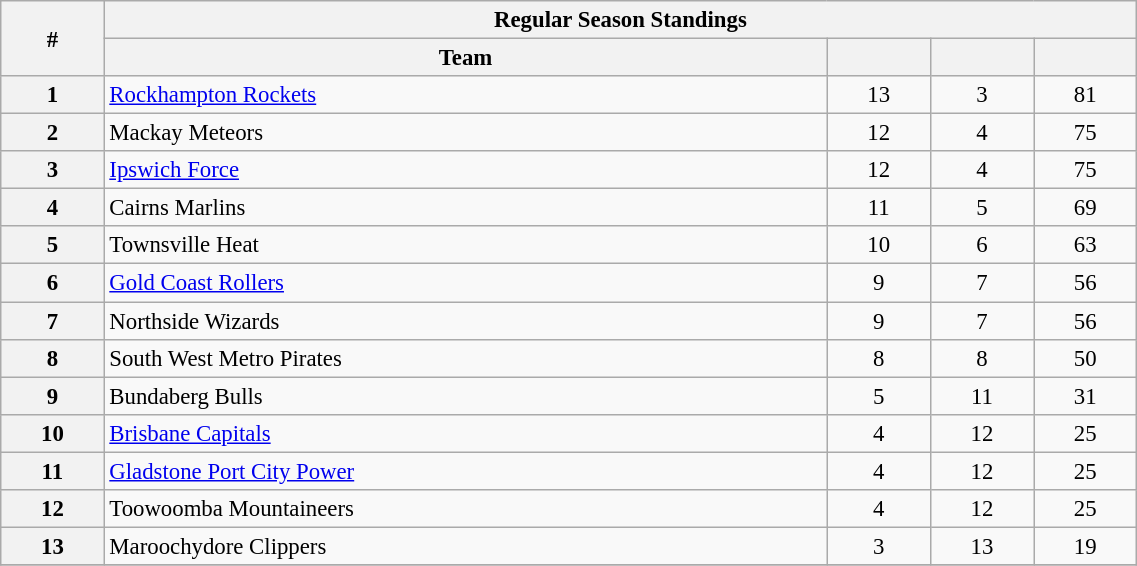<table class="wikitable" width="60%" style="font-size:95%; text-align:center">
<tr>
<th width="5%" rowspan=2>#</th>
<th colspan="5" align="center"><strong>Regular Season Standings</strong></th>
</tr>
<tr>
<th width="35%">Team</th>
<th width="5%"></th>
<th width="5%"></th>
<th width="5%"></th>
</tr>
<tr>
<th>1</th>
<td align=left><a href='#'>Rockhampton Rockets</a></td>
<td>13</td>
<td>3</td>
<td>81</td>
</tr>
<tr>
<th>2</th>
<td align=left>Mackay Meteors</td>
<td>12</td>
<td>4</td>
<td>75</td>
</tr>
<tr>
<th>3</th>
<td align=left><a href='#'>Ipswich Force</a></td>
<td>12</td>
<td>4</td>
<td>75</td>
</tr>
<tr>
<th>4</th>
<td align=left>Cairns Marlins</td>
<td>11</td>
<td>5</td>
<td>69</td>
</tr>
<tr>
<th>5</th>
<td align=left>Townsville Heat</td>
<td>10</td>
<td>6</td>
<td>63</td>
</tr>
<tr>
<th>6</th>
<td align=left><a href='#'>Gold Coast Rollers</a></td>
<td>9</td>
<td>7</td>
<td>56</td>
</tr>
<tr>
<th>7</th>
<td align=left>Northside Wizards</td>
<td>9</td>
<td>7</td>
<td>56</td>
</tr>
<tr>
<th>8</th>
<td align=left>South West Metro Pirates</td>
<td>8</td>
<td>8</td>
<td>50</td>
</tr>
<tr>
<th>9</th>
<td align=left>Bundaberg Bulls</td>
<td>5</td>
<td>11</td>
<td>31</td>
</tr>
<tr>
<th>10</th>
<td align=left><a href='#'>Brisbane Capitals</a></td>
<td>4</td>
<td>12</td>
<td>25</td>
</tr>
<tr>
<th>11</th>
<td align=left><a href='#'>Gladstone Port City Power</a></td>
<td>4</td>
<td>12</td>
<td>25</td>
</tr>
<tr>
<th>12</th>
<td align=left>Toowoomba Mountaineers</td>
<td>4</td>
<td>12</td>
<td>25</td>
</tr>
<tr>
<th>13</th>
<td align=left>Maroochydore Clippers</td>
<td>3</td>
<td>13</td>
<td>19</td>
</tr>
<tr>
</tr>
</table>
